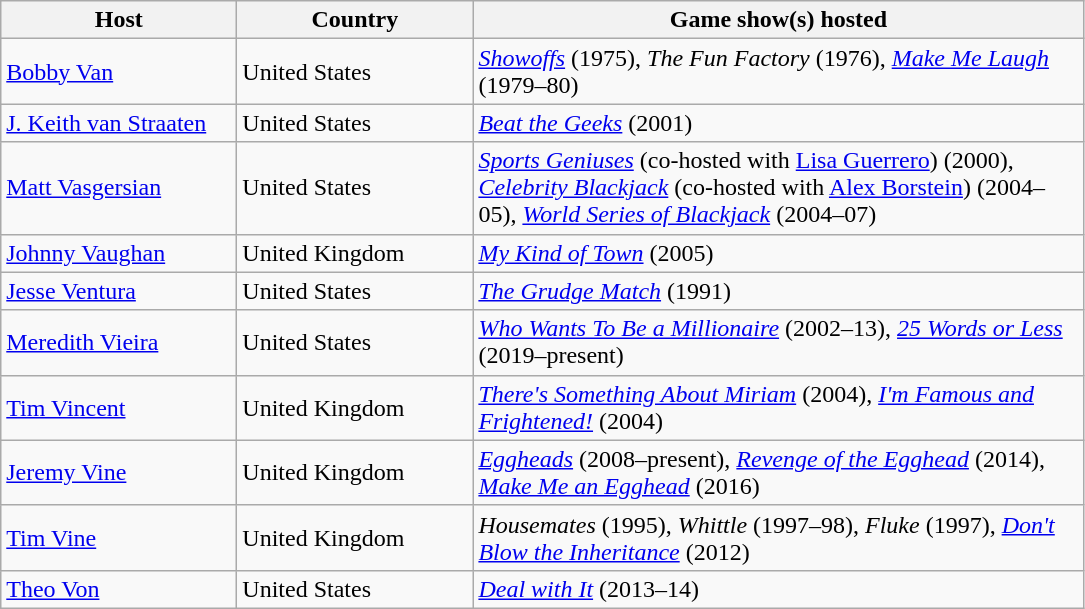<table class="wikitable sortable">
<tr ">
<th style="width:150px;">Host</th>
<th style="width:150px;">Country</th>
<th style="width:400px;">Game show(s) hosted</th>
</tr>
<tr>
<td><a href='#'>Bobby Van</a></td>
<td>United States</td>
<td><em><a href='#'>Showoffs</a></em> (1975), <em>The Fun Factory</em> (1976), <em><a href='#'>Make Me Laugh</a></em> (1979–80)</td>
</tr>
<tr>
<td><a href='#'>J. Keith van Straaten</a></td>
<td>United States</td>
<td><em><a href='#'>Beat the Geeks</a></em> (2001)</td>
</tr>
<tr>
<td><a href='#'>Matt Vasgersian</a></td>
<td>United States</td>
<td><em><a href='#'>Sports Geniuses</a></em> (co-hosted with <a href='#'>Lisa Guerrero</a>) (2000), <em><a href='#'>Celebrity Blackjack</a></em> (co-hosted with <a href='#'>Alex Borstein</a>) (2004–05), <em><a href='#'>World Series of Blackjack</a></em> (2004–07)</td>
</tr>
<tr>
<td><a href='#'>Johnny Vaughan</a></td>
<td>United Kingdom</td>
<td><em><a href='#'>My Kind of Town</a></em> (2005)</td>
</tr>
<tr>
<td><a href='#'>Jesse Ventura</a></td>
<td>United States</td>
<td><em><a href='#'>The Grudge Match</a></em> (1991)</td>
</tr>
<tr>
<td><a href='#'>Meredith Vieira</a></td>
<td>United States</td>
<td><em><a href='#'>Who Wants To Be a Millionaire</a></em> (2002–13), <em><a href='#'>25 Words or Less</a></em> (2019–present)</td>
</tr>
<tr>
<td><a href='#'>Tim Vincent</a></td>
<td>United Kingdom</td>
<td><em><a href='#'>There's Something About Miriam</a></em> (2004), <em><a href='#'>I'm Famous and Frightened!</a></em> (2004)</td>
</tr>
<tr>
<td><a href='#'>Jeremy Vine</a></td>
<td>United Kingdom</td>
<td><em><a href='#'>Eggheads</a></em> (2008–present), <em><a href='#'>Revenge of the Egghead</a></em> (2014), <em><a href='#'>Make Me an Egghead</a></em> (2016)</td>
</tr>
<tr>
<td><a href='#'>Tim Vine</a></td>
<td>United Kingdom</td>
<td><em>Housemates</em> (1995), <em>Whittle</em> (1997–98), <em>Fluke</em> (1997), <em><a href='#'>Don't Blow the Inheritance</a></em> (2012)</td>
</tr>
<tr>
<td><a href='#'>Theo Von</a></td>
<td>United States</td>
<td><em><a href='#'>Deal with It</a></em> (2013–14)</td>
</tr>
</table>
